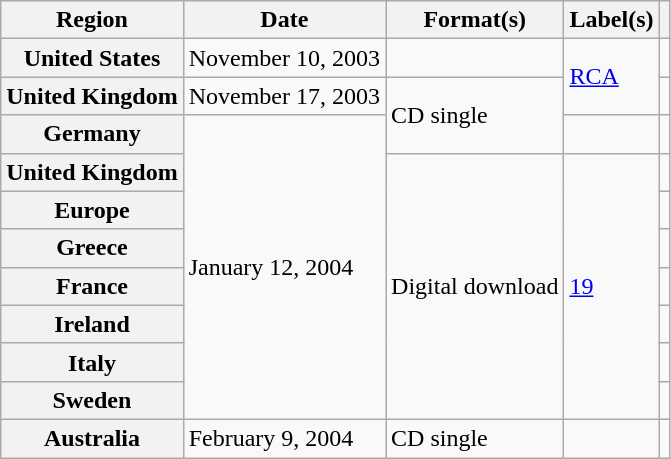<table class="wikitable plainrowheaders">
<tr>
<th>Region</th>
<th>Date</th>
<th>Format(s)</th>
<th>Label(s)</th>
<th></th>
</tr>
<tr>
<th scope="row">United States</th>
<td>November 10, 2003</td>
<td></td>
<td rowspan="2"><a href='#'>RCA</a></td>
<td></td>
</tr>
<tr>
<th scope="row">United Kingdom</th>
<td>November 17, 2003</td>
<td rowspan="2">CD single</td>
<td></td>
</tr>
<tr>
<th scope="row">Germany</th>
<td rowspan="8">January 12, 2004</td>
<td></td>
<td></td>
</tr>
<tr>
<th scope="row">United Kingdom</th>
<td rowspan="7">Digital download</td>
<td rowspan="7"><a href='#'>19</a></td>
<td></td>
</tr>
<tr>
<th scope="row">Europe</th>
<td></td>
</tr>
<tr>
<th scope="row">Greece</th>
<td></td>
</tr>
<tr>
<th scope="row">France</th>
<td></td>
</tr>
<tr>
<th scope="row">Ireland</th>
<td></td>
</tr>
<tr>
<th scope="row">Italy</th>
<td></td>
</tr>
<tr>
<th scope="row">Sweden</th>
<td></td>
</tr>
<tr>
<th scope="row">Australia</th>
<td>February 9, 2004</td>
<td>CD single</td>
<td></td>
<td></td>
</tr>
</table>
